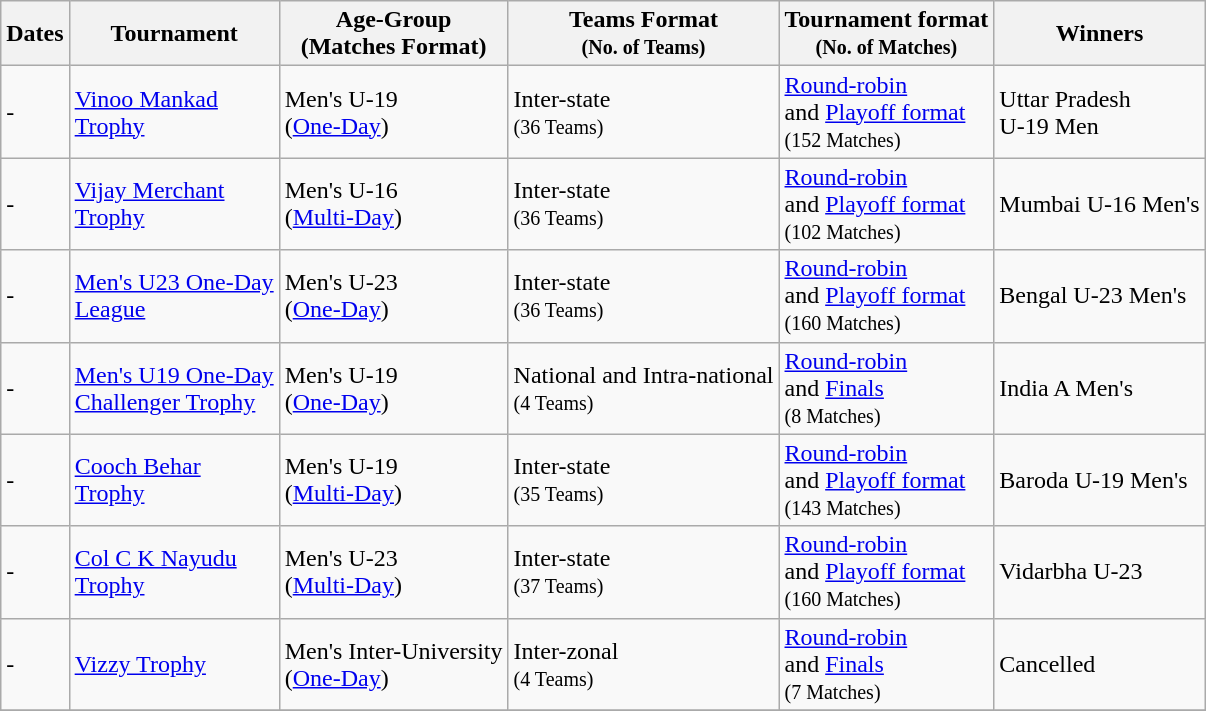<table class="wikitable sortable" style="text-align:center; white-space:nowrap;" style="width: 70%;">
<tr>
<th>Dates</th>
<th>Tournament</th>
<th>Age-Group <br> (Matches Format)</th>
<th>Teams Format <br><small>(No. of Teams)</small></th>
<th>Tournament format <br><small>(No. of  Matches)</small></th>
<th>Winners</th>
</tr>
<tr>
<td style="text-align:left">-<br></td>
<td style="text-align:left"><a href='#'>Vinoo Mankad<br>Trophy</a></td>
<td style="text-align:left">Men's U-19<br>(<a href='#'>One-Day</a>)</td>
<td style="text-align:left">Inter-state<br><small>(36 Teams)</small></td>
<td style="text-align:left"><a href='#'>Round-robin</a><br> and <a href='#'>Playoff format</a><br><small>(152 Matches)</small></td>
<td style="text-align:left">Uttar Pradesh<br>U-19 Men</td>
</tr>
<tr>
<td style="text-align:left">-<br></td>
<td style="text-align:left"><a href='#'>Vijay Merchant<br>Trophy</a></td>
<td style="text-align:left">Men's U-16<br>(<a href='#'>Multi-Day</a>)</td>
<td style="text-align:left">Inter-state<br><small>(36 Teams)</small></td>
<td style="text-align:left"><a href='#'>Round-robin</a><br> and <a href='#'>Playoff format</a><br><small>(102 Matches)</small></td>
<td style="text-align:left">Mumbai U-16 Men's</td>
</tr>
<tr>
<td style="text-align:left">-<br></td>
<td style="text-align:left"><a href='#'>Men's U23 One-Day<br>League</a></td>
<td style="text-align:left">Men's U-23<br>(<a href='#'>One-Day</a>)</td>
<td style="text-align:left">Inter-state<br><small>(36 Teams)</small></td>
<td style="text-align:left"><a href='#'>Round-robin</a><br> and <a href='#'>Playoff format</a><br><small>(160 Matches)</small></td>
<td style="text-align:left">Bengal U-23 Men's</td>
</tr>
<tr>
<td style="text-align:left">-<br></td>
<td style="text-align:left"><a href='#'>Men's U19 One-Day<br>Challenger Trophy</a></td>
<td style="text-align:left">Men's U-19<br>(<a href='#'>One-Day</a>)</td>
<td style="text-align:left">National and Intra-national<br><small>(4 Teams)</small></td>
<td style="text-align:left"><a href='#'>Round-robin</a><br> and <a href='#'>Finals</a><br><small>(8 Matches)</small></td>
<td style="text-align:left">India A Men's</td>
</tr>
<tr>
<td style="text-align:left">-<br></td>
<td style="text-align:left"><a href='#'>Cooch Behar<br>Trophy</a></td>
<td style="text-align:left">Men's U-19<br>(<a href='#'>Multi-Day</a>)</td>
<td style="text-align:left">Inter-state<br><small>(35 Teams)</small></td>
<td style="text-align:left"><a href='#'>Round-robin</a><br> and <a href='#'>Playoff format</a><br><small>(143 Matches)</small></td>
<td style="text-align:left">Baroda U-19 Men's</td>
</tr>
<tr>
<td style="text-align:left">-<br></td>
<td style="text-align:left"><a href='#'>Col C K Nayudu<br>Trophy</a></td>
<td style="text-align:left">Men's U-23<br>(<a href='#'>Multi-Day</a>)</td>
<td style="text-align:left">Inter-state<br><small>(37 Teams)</small></td>
<td style="text-align:left"><a href='#'>Round-robin</a><br> and <a href='#'>Playoff format</a><br><small>(160 Matches)</small></td>
<td style="text-align:left">Vidarbha U-23</td>
</tr>
<tr>
<td style="text-align:left">-<br></td>
<td style="text-align:left"><a href='#'>Vizzy Trophy</a></td>
<td style="text-align:left">Men's Inter-University<br>(<a href='#'>One-Day</a>)</td>
<td style="text-align:left">Inter-zonal<br><small>(4 Teams)</small></td>
<td style="text-align:left"><a href='#'>Round-robin</a><br> and <a href='#'>Finals</a><br><small>(7 Matches)</small></td>
<td style="text-align:left">Cancelled</td>
</tr>
<tr>
</tr>
</table>
